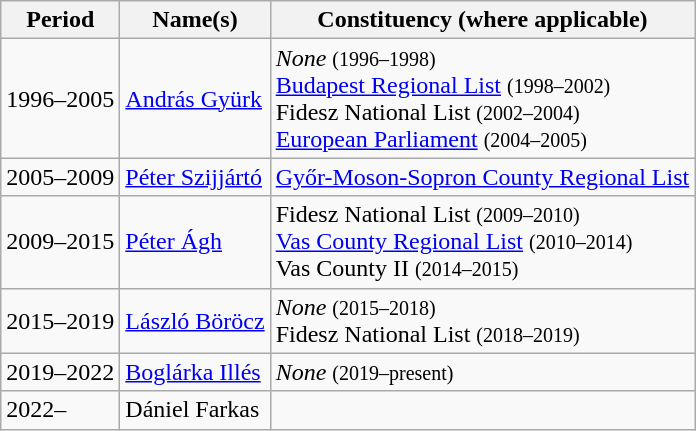<table class="wikitable sortable">
<tr>
<th>Period</th>
<th>Name(s)</th>
<th>Constituency (where applicable)</th>
</tr>
<tr>
<td>1996–2005</td>
<td><a href='#'>András Gyürk</a></td>
<td><em>None</em> <small>(1996–1998)</small><br><a href='#'>Budapest Regional List</a> <small>(1998–2002)</small><br>Fidesz National List <small>(2002–2004)</small><br><a href='#'>European Parliament</a> <small>(2004–2005)</small></td>
</tr>
<tr>
<td>2005–2009</td>
<td><a href='#'>Péter Szijjártó</a></td>
<td><a href='#'>Győr-Moson-Sopron County Regional List</a></td>
</tr>
<tr>
<td>2009–2015</td>
<td><a href='#'>Péter Ágh</a></td>
<td>Fidesz National List <small>(2009–2010)</small><br><a href='#'>Vas County Regional List</a> <small>(2010–2014)</small><br>Vas County II <small>(2014–2015)</small></td>
</tr>
<tr>
<td>2015–2019</td>
<td><a href='#'>László Böröcz</a></td>
<td><em>None</em> <small>(2015–2018)</small><br>Fidesz National List <small>(2018–2019)</small></td>
</tr>
<tr>
<td>2019–2022</td>
<td><a href='#'>Boglárka Illés</a></td>
<td><em>None</em> <small>(2019–present)</small></td>
</tr>
<tr>
<td>2022–</td>
<td>Dániel Farkas</td>
<td></td>
</tr>
</table>
